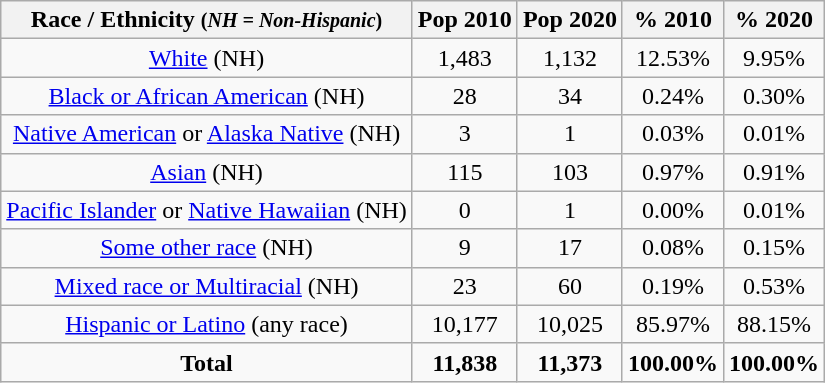<table class="wikitable" style="text-align:center;">
<tr>
<th>Race / Ethnicity <small>(<em>NH = Non-Hispanic</em>)</small></th>
<th>Pop 2010</th>
<th>Pop 2020</th>
<th>% 2010</th>
<th>% 2020</th>
</tr>
<tr>
<td><a href='#'>White</a> (NH)</td>
<td>1,483</td>
<td>1,132</td>
<td>12.53%</td>
<td>9.95%</td>
</tr>
<tr>
<td><a href='#'>Black or African American</a> (NH)</td>
<td>28</td>
<td>34</td>
<td>0.24%</td>
<td>0.30%</td>
</tr>
<tr>
<td><a href='#'>Native American</a> or <a href='#'>Alaska Native</a> (NH)</td>
<td>3</td>
<td>1</td>
<td>0.03%</td>
<td>0.01%</td>
</tr>
<tr>
<td><a href='#'>Asian</a> (NH)</td>
<td>115</td>
<td>103</td>
<td>0.97%</td>
<td>0.91%</td>
</tr>
<tr>
<td><a href='#'>Pacific Islander</a> or <a href='#'>Native Hawaiian</a> (NH)</td>
<td>0</td>
<td>1</td>
<td>0.00%</td>
<td>0.01%</td>
</tr>
<tr>
<td><a href='#'>Some other race</a> (NH)</td>
<td>9</td>
<td>17</td>
<td>0.08%</td>
<td>0.15%</td>
</tr>
<tr>
<td><a href='#'>Mixed race or Multiracial</a> (NH)</td>
<td>23</td>
<td>60</td>
<td>0.19%</td>
<td>0.53%</td>
</tr>
<tr>
<td><a href='#'>Hispanic or Latino</a> (any race)</td>
<td>10,177</td>
<td>10,025</td>
<td>85.97%</td>
<td>88.15%</td>
</tr>
<tr>
<td><strong>Total</strong></td>
<td><strong>11,838</strong></td>
<td><strong>11,373</strong></td>
<td><strong>100.00%</strong></td>
<td><strong>100.00%</strong></td>
</tr>
</table>
